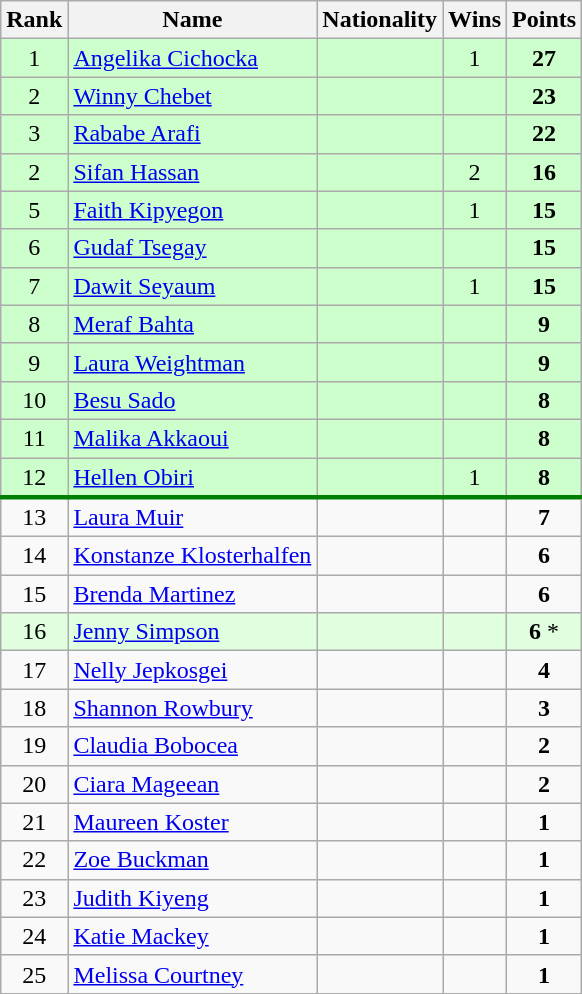<table class="wikitable sortable" style="text-align:center">
<tr>
<th>Rank</th>
<th>Name</th>
<th>Nationality</th>
<th>Wins</th>
<th>Points</th>
</tr>
<tr bgcolor=ccffcc>
<td>1</td>
<td align=left><a href='#'>Angelika Cichocka</a></td>
<td align=left></td>
<td>1</td>
<td><strong>27</strong></td>
</tr>
<tr bgcolor=ccffcc>
<td>2</td>
<td align=left><a href='#'>Winny Chebet</a></td>
<td align=left></td>
<td></td>
<td><strong>23</strong></td>
</tr>
<tr bgcolor=ccffcc>
<td>3</td>
<td align=left><a href='#'>Rababe Arafi</a></td>
<td align=left></td>
<td></td>
<td><strong>22</strong></td>
</tr>
<tr bgcolor=ccffcc>
<td>2</td>
<td align=left><a href='#'>Sifan Hassan</a></td>
<td align=left></td>
<td>2</td>
<td><strong>16</strong></td>
</tr>
<tr bgcolor=ccffcc>
<td>5</td>
<td align=left><a href='#'>Faith Kipyegon</a></td>
<td align=left></td>
<td>1</td>
<td><strong>15</strong></td>
</tr>
<tr bgcolor=ccffcc>
<td>6</td>
<td align=left><a href='#'>Gudaf Tsegay</a></td>
<td align=left></td>
<td></td>
<td><strong>15</strong></td>
</tr>
<tr bgcolor=ccffcc>
<td>7</td>
<td align=left><a href='#'>Dawit Seyaum</a></td>
<td align=left></td>
<td>1</td>
<td><strong>15</strong></td>
</tr>
<tr bgcolor=ccffcc>
<td>8</td>
<td align=left><a href='#'>Meraf Bahta</a></td>
<td align=left></td>
<td></td>
<td><strong>9</strong></td>
</tr>
<tr bgcolor=ccffcc>
<td>9</td>
<td align=left><a href='#'>Laura Weightman</a></td>
<td align=left></td>
<td></td>
<td><strong>9</strong></td>
</tr>
<tr bgcolor=ccffcc>
<td>10</td>
<td align=left><a href='#'>Besu Sado</a></td>
<td align=left></td>
<td></td>
<td><strong>8</strong></td>
</tr>
<tr bgcolor=ccffcc>
<td>11</td>
<td align=left><a href='#'>Malika Akkaoui</a></td>
<td align=left></td>
<td></td>
<td><strong>8</strong></td>
</tr>
<tr bgcolor=ccffcc>
<td>12</td>
<td align=left><a href='#'>Hellen Obiri</a></td>
<td align=left></td>
<td>1</td>
<td><strong>8</strong></td>
</tr>
<tr style="border-top:3px solid green;">
<td>13</td>
<td align=left><a href='#'>Laura Muir</a></td>
<td align=left></td>
<td></td>
<td><strong>7</strong></td>
</tr>
<tr>
<td>14</td>
<td align=left><a href='#'>Konstanze Klosterhalfen</a></td>
<td align=left></td>
<td></td>
<td><strong>6</strong></td>
</tr>
<tr>
<td>15</td>
<td align=left><a href='#'>Brenda Martinez</a></td>
<td align=left></td>
<td></td>
<td><strong>6</strong></td>
</tr>
<tr bgcolor=dfffdf>
<td>16</td>
<td align=left><a href='#'>Jenny Simpson</a></td>
<td align=left></td>
<td></td>
<td><strong>6</strong> *</td>
</tr>
<tr>
<td>17</td>
<td align=left><a href='#'>Nelly Jepkosgei</a></td>
<td align=left></td>
<td></td>
<td><strong>4</strong></td>
</tr>
<tr>
<td>18</td>
<td align=left><a href='#'>Shannon Rowbury</a></td>
<td align=left></td>
<td></td>
<td><strong>3</strong></td>
</tr>
<tr>
<td>19</td>
<td align=left><a href='#'>Claudia Bobocea</a></td>
<td align=left></td>
<td></td>
<td><strong>2</strong></td>
</tr>
<tr>
<td>20</td>
<td align=left><a href='#'>Ciara Mageean</a></td>
<td align=left></td>
<td></td>
<td><strong>2</strong></td>
</tr>
<tr>
<td>21</td>
<td align=left><a href='#'>Maureen Koster</a></td>
<td align=left></td>
<td></td>
<td><strong>1</strong></td>
</tr>
<tr>
<td>22</td>
<td align=left><a href='#'>Zoe Buckman</a></td>
<td align=left></td>
<td></td>
<td><strong>1</strong></td>
</tr>
<tr>
<td>23</td>
<td align=left><a href='#'>Judith Kiyeng</a></td>
<td align=left></td>
<td></td>
<td><strong>1</strong></td>
</tr>
<tr>
<td>24</td>
<td align=left><a href='#'>Katie Mackey</a></td>
<td align=left></td>
<td></td>
<td><strong>1</strong></td>
</tr>
<tr>
<td>25</td>
<td align=left><a href='#'>Melissa Courtney</a></td>
<td align=left></td>
<td></td>
<td><strong>1</strong></td>
</tr>
</table>
